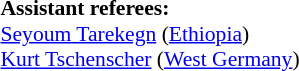<table width=50% style="font-size: 90%">
<tr>
<td><br><br>
<strong>Assistant referees:</strong>
<br><a href='#'>Seyoum Tarekegn</a> (<a href='#'>Ethiopia</a>)
<br><a href='#'>Kurt Tschenscher</a> (<a href='#'>West Germany</a>)</td>
</tr>
</table>
